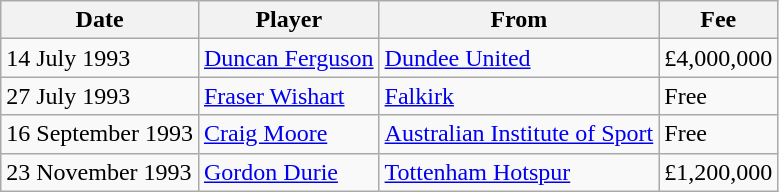<table class="wikitable sortable">
<tr>
<th>Date</th>
<th>Player</th>
<th>From</th>
<th>Fee</th>
</tr>
<tr>
<td>14 July 1993</td>
<td> <a href='#'>Duncan Ferguson</a></td>
<td> <a href='#'>Dundee United</a></td>
<td>£4,000,000</td>
</tr>
<tr>
<td>27 July 1993</td>
<td> <a href='#'>Fraser Wishart</a></td>
<td> <a href='#'>Falkirk</a></td>
<td>Free</td>
</tr>
<tr>
<td>16 September 1993</td>
<td> <a href='#'>Craig Moore</a></td>
<td> <a href='#'>Australian Institute of Sport</a></td>
<td>Free</td>
</tr>
<tr>
<td>23 November 1993</td>
<td> <a href='#'>Gordon Durie</a></td>
<td> <a href='#'>Tottenham Hotspur</a></td>
<td>£1,200,000</td>
</tr>
</table>
